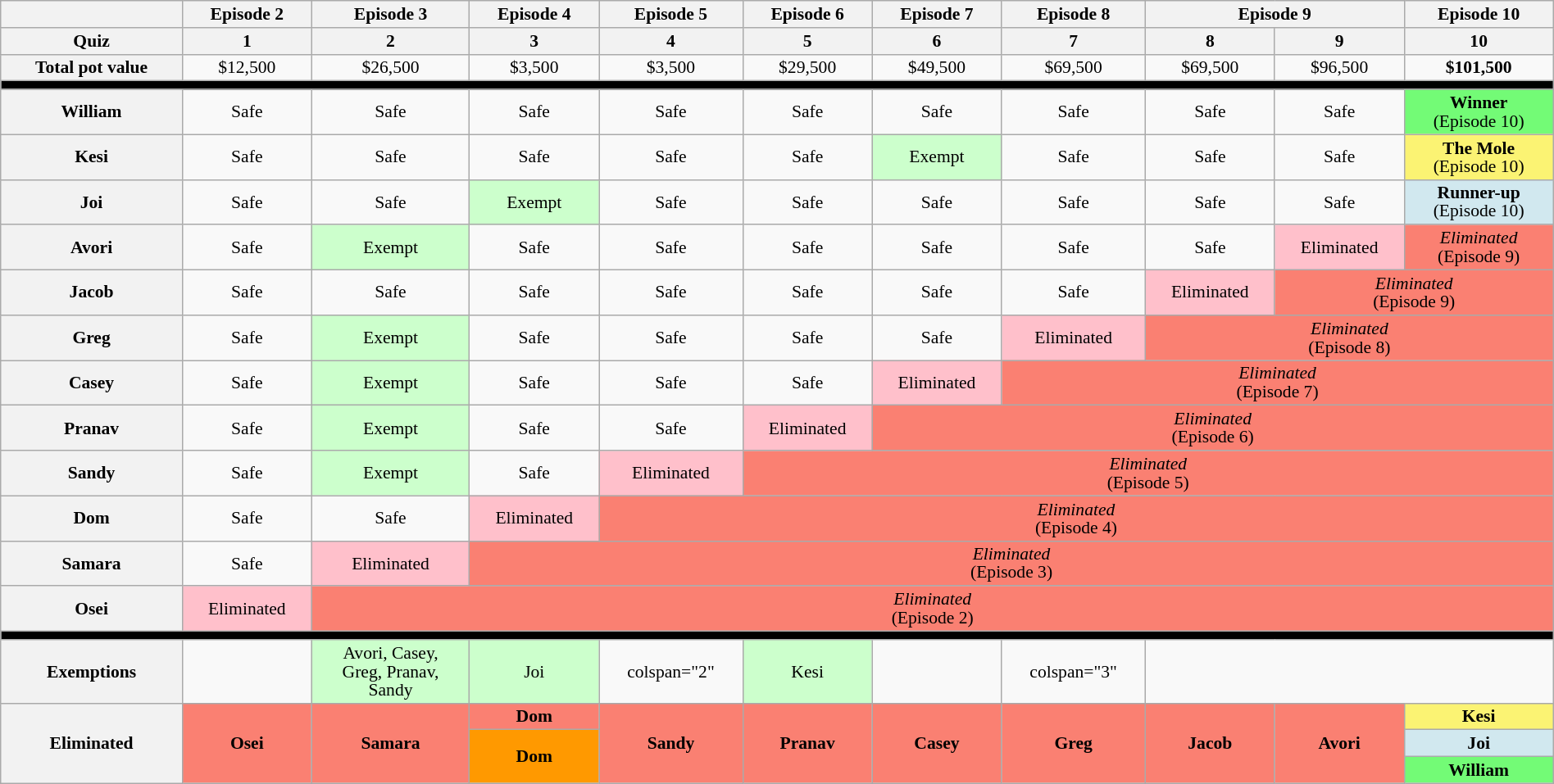<table class="wikitable"  style="text-align:center; width:100%; font-size:90%; line-height:15px;">
<tr>
<th></th>
<th>Episode 2</th>
<th>Episode 3</th>
<th>Episode 4</th>
<th>Episode 5</th>
<th>Episode 6</th>
<th>Episode 7</th>
<th>Episode 8</th>
<th colspan="2">Episode 9</th>
<th>Episode 10 <br> </th>
</tr>
<tr>
<th>Quiz</th>
<th>1</th>
<th>2</th>
<th>3</th>
<th>4</th>
<th>5</th>
<th>6</th>
<th>7</th>
<th>8</th>
<th>9</th>
<th>10</th>
</tr>
<tr>
<th>Total pot value</th>
<td>$12,500</td>
<td>$26,500</td>
<td>$3,500</td>
<td>$3,500</td>
<td>$29,500</td>
<td>$49,500</td>
<td>$69,500</td>
<td>$69,500</td>
<td>$96,500</td>
<td><strong>$101,500</strong></td>
</tr>
<tr>
<td colspan="11" bgcolor="black"></td>
</tr>
<tr>
<th>William</th>
<td>Safe</td>
<td>Safe</td>
<td>Safe</td>
<td>Safe</td>
<td>Safe</td>
<td>Safe</td>
<td>Safe</td>
<td>Safe</td>
<td>Safe</td>
<td style="background:#73fb76;"><strong>Winner</strong><br>(Episode 10)</td>
</tr>
<tr>
<th>Kesi</th>
<td>Safe</td>
<td>Safe</td>
<td>Safe</td>
<td>Safe</td>
<td>Safe</td>
<td style="background:#ccffcc;">Exempt</td>
<td>Safe</td>
<td>Safe</td>
<td>Safe</td>
<td style="background:#fbf373;"><strong>The Mole</strong><br>(Episode 10)</td>
</tr>
<tr>
<th>Joi</th>
<td>Safe</td>
<td>Safe</td>
<td style="background:#ccffcc;">Exempt</td>
<td>Safe</td>
<td>Safe</td>
<td>Safe</td>
<td>Safe</td>
<td>Safe</td>
<td>Safe</td>
<td style="background:#d1e8ef;"><strong>Runner-up</strong> <br> (Episode 10)</td>
</tr>
<tr>
<th>Avori</th>
<td>Safe</td>
<td style="background:#ccffcc">Exempt</td>
<td>Safe</td>
<td>Safe</td>
<td>Safe</td>
<td>Safe</td>
<td>Safe</td>
<td>Safe</td>
<td style="background:pink">Eliminated</td>
<td style="background:salmon"><em>Eliminated</em><br> (Episode 9)</td>
</tr>
<tr>
<th>Jacob</th>
<td>Safe</td>
<td>Safe</td>
<td>Safe</td>
<td>Safe</td>
<td>Safe</td>
<td>Safe</td>
<td>Safe</td>
<td style="background:pink">Eliminated</td>
<td colspan="2" style="background:salmon"><em>Eliminated</em><br> (Episode 9)</td>
</tr>
<tr>
<th>Greg</th>
<td>Safe</td>
<td style="background:#ccffcc">Exempt</td>
<td>Safe</td>
<td>Safe</td>
<td>Safe</td>
<td>Safe</td>
<td style="background:pink">Eliminated</td>
<td colspan="3" style="background:salmon"><em>Eliminated</em><br> (Episode 8)</td>
</tr>
<tr>
<th>Casey</th>
<td>Safe</td>
<td style="background:#ccffcc">Exempt</td>
<td>Safe</td>
<td>Safe</td>
<td>Safe</td>
<td style="background:pink">Eliminated</td>
<td colspan="4" style="background:salmon"><em>Eliminated</em><br> (Episode 7)</td>
</tr>
<tr>
<th>Pranav</th>
<td>Safe</td>
<td style="background:#ccffcc">Exempt</td>
<td>Safe</td>
<td>Safe</td>
<td style="background:pink">Eliminated</td>
<td colspan="5" style="background:salmon"><em>Eliminated</em><br> (Episode 6)</td>
</tr>
<tr>
<th>Sandy</th>
<td>Safe</td>
<td style="background:#ccffcc">Exempt</td>
<td>Safe</td>
<td style="background:pink">Eliminated</td>
<td colspan="6" style="background:salmon"><em>Eliminated</em><br> (Episode 5)</td>
</tr>
<tr>
<th>Dom</th>
<td>Safe</td>
<td>Safe</td>
<td style="background:pink">Eliminated</td>
<td colspan="7" style="background:salmon"><em>Eliminated</em><br> (Episode 4)</td>
</tr>
<tr>
<th>Samara</th>
<td>Safe</td>
<td style="background:pink">Eliminated</td>
<td colspan="8" style="background:salmon"><em>Eliminated</em><br> (Episode 3)</td>
</tr>
<tr>
<th>Osei</th>
<td style="background:pink">Eliminated</td>
<td colspan="9" style="background:salmon"><em>Eliminated</em><br> (Episode 2)</td>
</tr>
<tr>
<td colspan="11" bgcolor="black"></td>
</tr>
<tr>
<th>Exemptions</th>
<td></td>
<td style="background:#ccffcc">Avori, Casey, <br> Greg, Pranav, <br> Sandy</td>
<td style="background:#ccffcc">Joi</td>
<td>colspan="2" </td>
<td style="background:#ccffcc">Kesi</td>
<td></td>
<td>colspan="3" </td>
</tr>
<tr>
<th rowspan="3">Eliminated</th>
<td rowspan="3" style="background:salmon;"><strong>Osei</strong><br></td>
<td rowspan="3" style="background:salmon;"><strong>Samara</strong><br></td>
<td style="background:salmon;"><strong>Dom</strong><br></td>
<td rowspan="3" style="background:salmon;"><strong>Sandy</strong><br></td>
<td rowspan="3" style="background:salmon;"><strong>Pranav</strong><br></td>
<td rowspan="3" style="background:salmon;"><strong>Casey</strong><br></td>
<td rowspan="3" style="background:salmon;"><strong>Greg</strong><br></td>
<td rowspan="3" style="background:salmon;"><strong>Jacob</strong><br></td>
<td rowspan="3" style="background:salmon;"><strong>Avori</strong><br></td>
<td style="background:#fbf373;"><strong>Kesi</strong><br> </td>
</tr>
<tr>
<td rowspan="2" style="background:#ff9900;"><strong>Dom</strong><br></td>
<td style="background:#d1e8ef;"><strong>Joi</strong><br> </td>
</tr>
<tr>
<td style="background:#73fb76;"><strong>William</strong><br> </td>
</tr>
</table>
